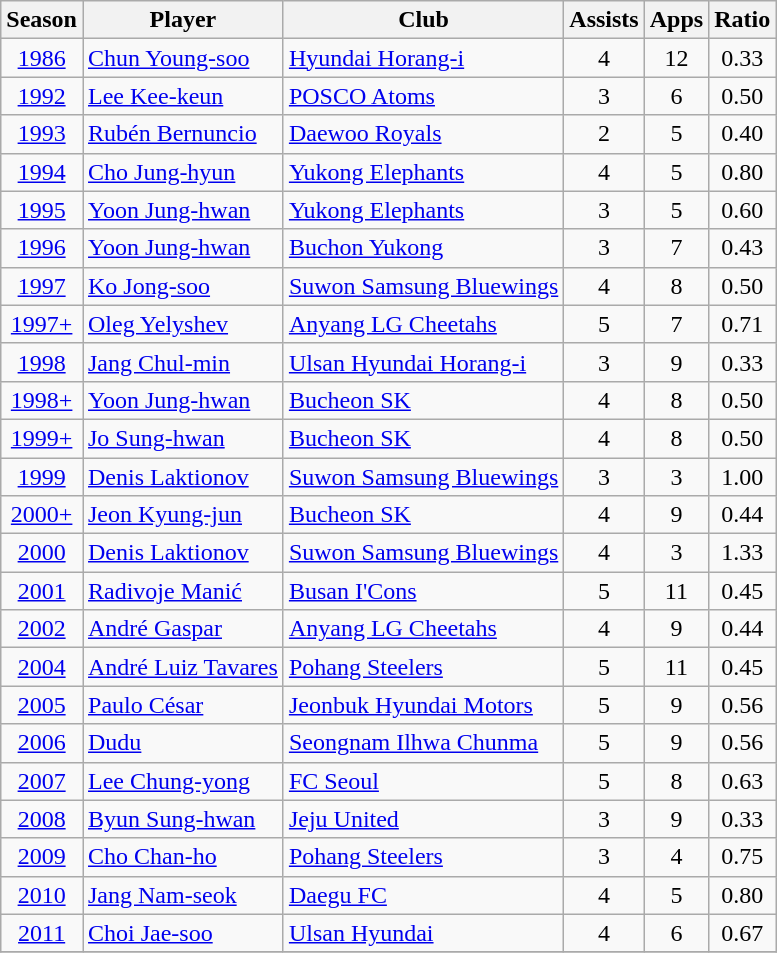<table class="wikitable sortable">
<tr>
<th>Season</th>
<th>Player</th>
<th>Club</th>
<th>Assists</th>
<th>Apps</th>
<th>Ratio</th>
</tr>
<tr>
<td align="center"><a href='#'>1986</a></td>
<td> <a href='#'>Chun Young-soo</a></td>
<td><a href='#'>Hyundai Horang-i</a></td>
<td align=center>4</td>
<td align=center>12</td>
<td align=center>0.33</td>
</tr>
<tr>
<td align="center"><a href='#'>1992</a></td>
<td> <a href='#'>Lee Kee-keun</a></td>
<td><a href='#'>POSCO Atoms</a></td>
<td align=center>3</td>
<td align=center>6</td>
<td align=center>0.50</td>
</tr>
<tr>
<td align="center"><a href='#'>1993</a></td>
<td> <a href='#'>Rubén Bernuncio</a></td>
<td><a href='#'>Daewoo Royals</a></td>
<td align=center>2</td>
<td align=center>5</td>
<td align=center>0.40</td>
</tr>
<tr>
<td align="center"><a href='#'>1994</a></td>
<td> <a href='#'>Cho Jung-hyun</a></td>
<td><a href='#'>Yukong Elephants</a></td>
<td align=center>4</td>
<td align=center>5</td>
<td align=center>0.80</td>
</tr>
<tr>
<td align="center"><a href='#'>1995</a></td>
<td> <a href='#'>Yoon Jung-hwan</a></td>
<td><a href='#'>Yukong Elephants</a></td>
<td align=center>3</td>
<td align=center>5</td>
<td align=center>0.60</td>
</tr>
<tr>
<td align="center"><a href='#'>1996</a></td>
<td> <a href='#'>Yoon Jung-hwan</a></td>
<td><a href='#'>Buchon Yukong</a></td>
<td align=center>3</td>
<td align=center>7</td>
<td align=center>0.43</td>
</tr>
<tr>
<td align="center"><a href='#'>1997</a></td>
<td> <a href='#'>Ko Jong-soo</a></td>
<td><a href='#'>Suwon Samsung Bluewings</a></td>
<td align=center>4</td>
<td align=center>8</td>
<td align=center>0.50</td>
</tr>
<tr>
<td align="center"><a href='#'>1997+</a></td>
<td> <a href='#'>Oleg Yelyshev</a></td>
<td><a href='#'>Anyang LG Cheetahs</a></td>
<td align=center>5</td>
<td align=center>7</td>
<td align=center>0.71</td>
</tr>
<tr>
<td align="center"><a href='#'>1998</a></td>
<td> <a href='#'>Jang Chul-min</a></td>
<td><a href='#'>Ulsan Hyundai Horang-i</a></td>
<td align=center>3</td>
<td align=center>9</td>
<td align=center>0.33</td>
</tr>
<tr>
<td align="center"><a href='#'>1998+</a></td>
<td> <a href='#'>Yoon Jung-hwan</a></td>
<td><a href='#'>Bucheon SK</a></td>
<td align=center>4</td>
<td align=center>8</td>
<td align=center>0.50</td>
</tr>
<tr>
<td align="center"><a href='#'>1999+</a></td>
<td> <a href='#'>Jo Sung-hwan</a></td>
<td><a href='#'>Bucheon SK</a></td>
<td align=center>4</td>
<td align=center>8</td>
<td align=center>0.50</td>
</tr>
<tr>
<td align="center"><a href='#'>1999</a></td>
<td> <a href='#'>Denis Laktionov</a></td>
<td><a href='#'>Suwon Samsung Bluewings</a></td>
<td align=center>3</td>
<td align=center>3</td>
<td align=center>1.00</td>
</tr>
<tr>
<td align="center"><a href='#'>2000+</a></td>
<td> <a href='#'>Jeon Kyung-jun</a></td>
<td><a href='#'>Bucheon SK</a></td>
<td align=center>4</td>
<td align=center>9</td>
<td align=center>0.44</td>
</tr>
<tr>
<td align="center"><a href='#'>2000</a></td>
<td> <a href='#'>Denis Laktionov</a></td>
<td><a href='#'>Suwon Samsung Bluewings</a></td>
<td align=center>4</td>
<td align=center>3</td>
<td align=center>1.33</td>
</tr>
<tr>
<td align="center"><a href='#'>2001</a></td>
<td> <a href='#'>Radivoje Manić</a></td>
<td><a href='#'>Busan I'Cons</a></td>
<td align=center>5</td>
<td align=center>11</td>
<td align=center>0.45</td>
</tr>
<tr>
<td align="center"><a href='#'>2002</a></td>
<td> <a href='#'>André Gaspar</a></td>
<td><a href='#'>Anyang LG Cheetahs</a></td>
<td align=center>4</td>
<td align=center>9</td>
<td align=center>0.44</td>
</tr>
<tr>
<td align="center"><a href='#'>2004</a></td>
<td> <a href='#'>André Luiz Tavares</a></td>
<td><a href='#'>Pohang Steelers</a></td>
<td align=center>5</td>
<td align=center>11</td>
<td align=center>0.45</td>
</tr>
<tr>
<td align="center"><a href='#'>2005</a></td>
<td> <a href='#'>Paulo César</a></td>
<td><a href='#'>Jeonbuk Hyundai Motors</a></td>
<td align=center>5</td>
<td align=center>9</td>
<td align=center>0.56</td>
</tr>
<tr>
<td align="center"><a href='#'>2006</a></td>
<td> <a href='#'>Dudu</a></td>
<td><a href='#'>Seongnam Ilhwa Chunma</a></td>
<td align=center>5</td>
<td align=center>9</td>
<td align=center>0.56</td>
</tr>
<tr>
<td align="center"><a href='#'>2007</a></td>
<td> <a href='#'>Lee Chung-yong</a></td>
<td><a href='#'>FC Seoul</a></td>
<td align=center>5</td>
<td align=center>8</td>
<td align=center>0.63</td>
</tr>
<tr>
<td align="center"><a href='#'>2008</a></td>
<td> <a href='#'>Byun Sung-hwan</a></td>
<td><a href='#'>Jeju United</a></td>
<td align=center>3</td>
<td align=center>9</td>
<td align=center>0.33</td>
</tr>
<tr>
<td align="center"><a href='#'>2009</a></td>
<td> <a href='#'>Cho Chan-ho</a></td>
<td><a href='#'>Pohang Steelers</a></td>
<td align=center>3</td>
<td align=center>4</td>
<td align=center>0.75</td>
</tr>
<tr>
<td align="center"><a href='#'>2010</a></td>
<td> <a href='#'>Jang Nam-seok</a></td>
<td><a href='#'>Daegu FC</a></td>
<td align=center>4</td>
<td align=center>5</td>
<td align=center>0.80</td>
</tr>
<tr>
<td align="center"><a href='#'>2011</a></td>
<td> <a href='#'>Choi Jae-soo</a></td>
<td><a href='#'>Ulsan Hyundai</a></td>
<td align=center>4</td>
<td align=center>6</td>
<td align=center>0.67</td>
</tr>
<tr>
</tr>
</table>
